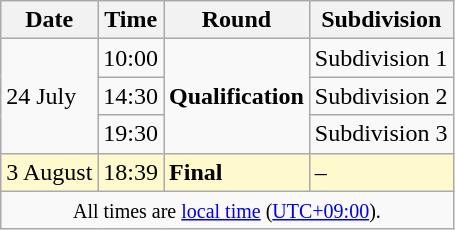<table class="wikitable">
<tr>
<th>Date</th>
<th>Time</th>
<th>Round</th>
<th>Subdivision</th>
</tr>
<tr>
<td rowspan=3>24 July</td>
<td>10:00</td>
<td rowspan=3><strong>Qualification</strong></td>
<td>Subdivision 1</td>
</tr>
<tr>
<td>14:30</td>
<td>Subdivision 2</td>
</tr>
<tr>
<td>19:30</td>
<td>Subdivision 3</td>
</tr>
<tr style=background:lemonchiffon>
<td>3 August</td>
<td>18:39</td>
<td><strong>Final</strong></td>
<td>–</td>
</tr>
<tr>
<td colspan=4 align=center><small>All times are <a href='#'>local time</a> (<a href='#'>UTC+09:00</a>).</small></td>
</tr>
</table>
